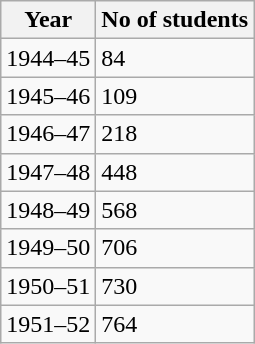<table class="wikitable floatleft">
<tr>
<th>Year</th>
<th>No of students</th>
</tr>
<tr>
<td>1944–45</td>
<td>84</td>
</tr>
<tr>
<td>1945–46</td>
<td>109</td>
</tr>
<tr>
<td>1946–47</td>
<td>218</td>
</tr>
<tr>
<td>1947–48</td>
<td>448</td>
</tr>
<tr>
<td>1948–49</td>
<td>568</td>
</tr>
<tr>
<td>1949–50</td>
<td>706</td>
</tr>
<tr>
<td>1950–51</td>
<td>730</td>
</tr>
<tr>
<td>1951–52</td>
<td>764</td>
</tr>
</table>
